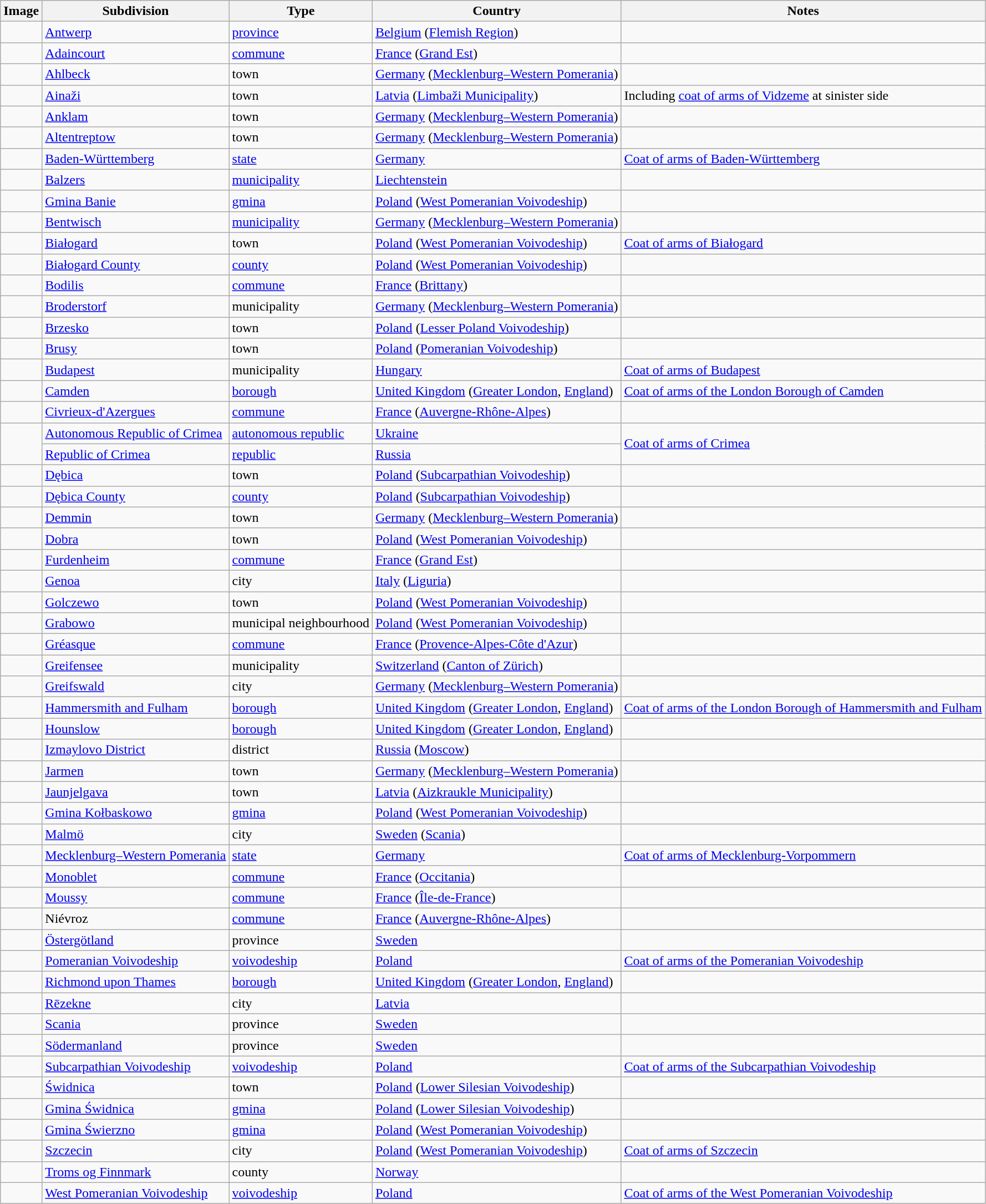<table class="wikitable sortable">
<tr>
<th>Image</th>
<th>Subdivision</th>
<th>Type</th>
<th>Country</th>
<th>Notes</th>
</tr>
<tr>
<td></td>
<td><a href='#'>Antwerp</a></td>
<td><a href='#'>province</a></td>
<td><a href='#'>Belgium</a> (<a href='#'>Flemish Region</a>)</td>
<td></td>
</tr>
<tr>
<td></td>
<td><a href='#'>Adaincourt</a></td>
<td><a href='#'>commune</a></td>
<td><a href='#'>France</a> (<a href='#'>Grand Est</a>)</td>
<td></td>
</tr>
<tr>
<td></td>
<td><a href='#'>Ahlbeck</a></td>
<td>town</td>
<td><a href='#'>Germany</a> (<a href='#'>Mecklenburg–Western Pomerania</a>)</td>
<td></td>
</tr>
<tr>
<td></td>
<td><a href='#'>Ainaži</a></td>
<td>town</td>
<td><a href='#'>Latvia</a> (<a href='#'>Limbaži Municipality</a>)</td>
<td>Including <a href='#'>coat of arms of Vidzeme</a> at sinister side</td>
</tr>
<tr>
<td></td>
<td><a href='#'>Anklam</a></td>
<td>town</td>
<td><a href='#'>Germany</a> (<a href='#'>Mecklenburg–Western Pomerania</a>)</td>
<td></td>
</tr>
<tr>
<td></td>
<td><a href='#'>Altentreptow</a></td>
<td>town</td>
<td><a href='#'>Germany</a> (<a href='#'>Mecklenburg–Western Pomerania</a>)</td>
<td></td>
</tr>
<tr>
<td></td>
<td><a href='#'>Baden-Württemberg</a></td>
<td><a href='#'>state</a></td>
<td><a href='#'>Germany</a></td>
<td><a href='#'>Coat of arms of Baden-Württemberg</a></td>
</tr>
<tr>
<td></td>
<td><a href='#'>Balzers</a></td>
<td><a href='#'>municipality</a></td>
<td><a href='#'>Liechtenstein</a></td>
<td></td>
</tr>
<tr>
<td></td>
<td><a href='#'>Gmina Banie</a></td>
<td><a href='#'>gmina</a></td>
<td><a href='#'>Poland</a> (<a href='#'>West Pomeranian Voivodeship</a>)</td>
<td></td>
</tr>
<tr>
<td></td>
<td><a href='#'>Bentwisch</a></td>
<td><a href='#'>municipality</a></td>
<td><a href='#'>Germany</a> (<a href='#'>Mecklenburg–Western Pomerania</a>)</td>
<td></td>
</tr>
<tr>
<td></td>
<td><a href='#'>Białogard</a></td>
<td>town</td>
<td><a href='#'>Poland</a> (<a href='#'>West Pomeranian Voivodeship</a>)</td>
<td><a href='#'>Coat of arms of Białogard</a></td>
</tr>
<tr>
<td></td>
<td><a href='#'>Białogard County</a></td>
<td><a href='#'>county</a></td>
<td><a href='#'>Poland</a> (<a href='#'>West Pomeranian Voivodeship</a>)</td>
<td></td>
</tr>
<tr>
<td></td>
<td><a href='#'>Bodilis</a></td>
<td><a href='#'>commune</a></td>
<td><a href='#'>France</a> (<a href='#'>Brittany</a>)</td>
<td></td>
</tr>
<tr>
<td></td>
<td><a href='#'>Broderstorf</a></td>
<td>municipality</td>
<td><a href='#'>Germany</a> (<a href='#'>Mecklenburg–Western Pomerania</a>)</td>
<td></td>
</tr>
<tr>
<td></td>
<td><a href='#'>Brzesko</a></td>
<td>town</td>
<td><a href='#'>Poland</a> (<a href='#'>Lesser Poland Voivodeship</a>)</td>
<td></td>
</tr>
<tr>
<td></td>
<td><a href='#'>Brusy</a></td>
<td>town</td>
<td><a href='#'>Poland</a> (<a href='#'>Pomeranian Voivodeship</a>)</td>
<td></td>
</tr>
<tr>
<td></td>
<td><a href='#'>Budapest</a></td>
<td>municipality</td>
<td><a href='#'>Hungary</a></td>
<td><a href='#'>Coat of arms of Budapest</a></td>
</tr>
<tr>
<td></td>
<td><a href='#'>Camden</a></td>
<td><a href='#'>borough</a></td>
<td><a href='#'>United Kingdom</a> (<a href='#'>Greater London</a>, <a href='#'>England</a>)</td>
<td><a href='#'>Coat of arms of the London Borough of Camden</a></td>
</tr>
<tr>
<td></td>
<td><a href='#'>Civrieux-d'Azergues</a></td>
<td><a href='#'>commune</a></td>
<td><a href='#'>France</a> (<a href='#'>Auvergne-Rhône-Alpes</a>)</td>
<td></td>
</tr>
<tr>
<td rowspan=2></td>
<td><a href='#'>Autonomous Republic of Crimea</a></td>
<td><a href='#'>autonomous republic</a></td>
<td><a href='#'>Ukraine</a></td>
<td rowspan=2><a href='#'>Coat of arms of Crimea</a></td>
</tr>
<tr>
<td><a href='#'>Republic of Crimea</a></td>
<td><a href='#'>republic</a></td>
<td><a href='#'>Russia</a></td>
</tr>
<tr>
<td></td>
<td><a href='#'>Dębica</a></td>
<td>town</td>
<td><a href='#'>Poland</a> (<a href='#'>Subcarpathian Voivodeship</a>)</td>
<td></td>
</tr>
<tr>
<td></td>
<td><a href='#'>Dębica County</a></td>
<td><a href='#'>county</a></td>
<td><a href='#'>Poland</a> (<a href='#'>Subcarpathian Voivodeship</a>)</td>
<td></td>
</tr>
<tr>
<td></td>
<td><a href='#'>Demmin</a></td>
<td>town</td>
<td><a href='#'>Germany</a> (<a href='#'>Mecklenburg–Western Pomerania</a>)</td>
<td></td>
</tr>
<tr>
<td></td>
<td><a href='#'>Dobra</a></td>
<td>town</td>
<td><a href='#'>Poland</a> (<a href='#'>West Pomeranian Voivodeship</a>)</td>
<td></td>
</tr>
<tr>
<td></td>
<td><a href='#'>Furdenheim</a></td>
<td><a href='#'>commune</a></td>
<td><a href='#'>France</a> (<a href='#'>Grand Est</a>)</td>
<td></td>
</tr>
<tr>
<td></td>
<td><a href='#'>Genoa</a></td>
<td>city</td>
<td><a href='#'>Italy</a> (<a href='#'>Liguria</a>)</td>
<td></td>
</tr>
<tr>
<td></td>
<td><a href='#'>Golczewo</a></td>
<td>town</td>
<td><a href='#'>Poland</a> (<a href='#'>West Pomeranian Voivodeship</a>)</td>
<td></td>
</tr>
<tr>
<td></td>
<td><a href='#'>Grabowo</a></td>
<td>municipal neighbourhood</td>
<td><a href='#'>Poland</a> (<a href='#'>West Pomeranian Voivodeship</a>)</td>
<td></td>
</tr>
<tr>
<td></td>
<td><a href='#'>Gréasque</a></td>
<td><a href='#'>commune</a></td>
<td><a href='#'>France</a> (<a href='#'>Provence-Alpes-Côte d'Azur</a>)</td>
<td></td>
</tr>
<tr>
<td></td>
<td><a href='#'>Greifensee</a></td>
<td>municipality</td>
<td><a href='#'>Switzerland</a> (<a href='#'>Canton of Zürich</a>)</td>
<td></td>
</tr>
<tr>
<td></td>
<td><a href='#'>Greifswald</a></td>
<td>city</td>
<td><a href='#'>Germany</a> (<a href='#'>Mecklenburg–Western Pomerania</a>)</td>
<td></td>
</tr>
<tr>
<td></td>
<td><a href='#'>Hammersmith and Fulham</a></td>
<td><a href='#'>borough</a></td>
<td><a href='#'>United Kingdom</a> (<a href='#'>Greater London</a>, <a href='#'>England</a>)</td>
<td><a href='#'>Coat of arms of the London Borough of Hammersmith and Fulham</a></td>
</tr>
<tr>
<td></td>
<td><a href='#'>Hounslow</a></td>
<td><a href='#'>borough</a></td>
<td><a href='#'>United Kingdom</a> (<a href='#'>Greater London</a>, <a href='#'>England</a>)</td>
<td></td>
</tr>
<tr>
<td></td>
<td><a href='#'>Izmaylovo District</a></td>
<td>district</td>
<td><a href='#'>Russia</a> (<a href='#'>Moscow</a>)</td>
<td></td>
</tr>
<tr>
<td></td>
<td><a href='#'>Jarmen</a></td>
<td>town</td>
<td><a href='#'>Germany</a> (<a href='#'>Mecklenburg–Western Pomerania</a>)</td>
<td></td>
</tr>
<tr>
<td></td>
<td><a href='#'>Jaunjelgava</a></td>
<td>town</td>
<td><a href='#'>Latvia</a> (<a href='#'>Aizkraukle Municipality</a>)</td>
<td></td>
</tr>
<tr>
<td></td>
<td><a href='#'>Gmina Kołbaskowo</a></td>
<td><a href='#'>gmina</a></td>
<td><a href='#'>Poland</a> (<a href='#'>West Pomeranian Voivodeship</a>)</td>
<td></td>
</tr>
<tr>
<td></td>
<td><a href='#'>Malmö</a></td>
<td>city</td>
<td><a href='#'>Sweden</a> (<a href='#'>Scania</a>)</td>
<td></td>
</tr>
<tr>
<td></td>
<td><a href='#'>Mecklenburg–Western Pomerania</a></td>
<td><a href='#'>state</a></td>
<td><a href='#'>Germany</a></td>
<td><a href='#'>Coat of arms of Mecklenburg-Vorpommern</a></td>
</tr>
<tr>
<td></td>
<td><a href='#'>Monoblet</a></td>
<td><a href='#'>commune</a></td>
<td><a href='#'>France</a> (<a href='#'>Occitania</a>)</td>
<td></td>
</tr>
<tr>
<td></td>
<td><a href='#'>Moussy</a></td>
<td><a href='#'>commune</a></td>
<td><a href='#'>France</a> (<a href='#'>Île-de-France</a>)</td>
<td></td>
</tr>
<tr>
<td></td>
<td>Niévroz</td>
<td><a href='#'>commune</a></td>
<td><a href='#'>France</a> (<a href='#'>Auvergne-Rhône-Alpes</a>)</td>
<td></td>
</tr>
<tr>
<td></td>
<td><a href='#'>Östergötland</a></td>
<td>province</td>
<td><a href='#'>Sweden</a></td>
<td></td>
</tr>
<tr>
<td></td>
<td><a href='#'>Pomeranian Voivodeship</a></td>
<td><a href='#'>voivodeship</a></td>
<td><a href='#'>Poland</a></td>
<td><a href='#'>Coat of arms of the Pomeranian Voivodeship</a></td>
</tr>
<tr>
<td></td>
<td><a href='#'>Richmond upon Thames</a></td>
<td><a href='#'>borough</a></td>
<td><a href='#'>United Kingdom</a> (<a href='#'>Greater London</a>, <a href='#'>England</a>)</td>
<td></td>
</tr>
<tr>
<td></td>
<td><a href='#'>Rēzekne</a></td>
<td>city</td>
<td><a href='#'>Latvia</a></td>
<td></td>
</tr>
<tr>
<td></td>
<td><a href='#'>Scania</a></td>
<td>province</td>
<td><a href='#'>Sweden</a></td>
<td></td>
</tr>
<tr>
<td></td>
<td><a href='#'>Södermanland</a></td>
<td>province</td>
<td><a href='#'>Sweden</a></td>
<td></td>
</tr>
<tr>
<td></td>
<td><a href='#'>Subcarpathian Voivodeship</a></td>
<td><a href='#'>voivodeship</a></td>
<td><a href='#'>Poland</a></td>
<td><a href='#'>Coat of arms of the Subcarpathian Voivodeship</a></td>
</tr>
<tr>
<td></td>
<td><a href='#'>Świdnica</a></td>
<td>town</td>
<td><a href='#'>Poland</a> (<a href='#'>Lower Silesian Voivodeship</a>)</td>
<td></td>
</tr>
<tr>
<td></td>
<td><a href='#'>Gmina Świdnica</a></td>
<td><a href='#'>gmina</a></td>
<td><a href='#'>Poland</a> (<a href='#'>Lower Silesian Voivodeship</a>)</td>
<td></td>
</tr>
<tr>
<td></td>
<td><a href='#'>Gmina Świerzno</a></td>
<td><a href='#'>gmina</a></td>
<td><a href='#'>Poland</a> (<a href='#'>West Pomeranian Voivodeship</a>)</td>
<td></td>
</tr>
<tr>
<td></td>
<td><a href='#'>Szczecin</a></td>
<td>city</td>
<td><a href='#'>Poland</a> (<a href='#'>West Pomeranian Voivodeship</a>)</td>
<td><a href='#'>Coat of arms of Szczecin</a></td>
</tr>
<tr>
<td></td>
<td><a href='#'>Troms og Finnmark</a></td>
<td>county</td>
<td><a href='#'>Norway</a></td>
<td></td>
</tr>
<tr>
<td></td>
<td><a href='#'>West Pomeranian Voivodeship</a></td>
<td><a href='#'>voivodeship</a></td>
<td><a href='#'>Poland</a></td>
<td><a href='#'>Coat of arms of the West Pomeranian Voivodeship</a></td>
</tr>
</table>
